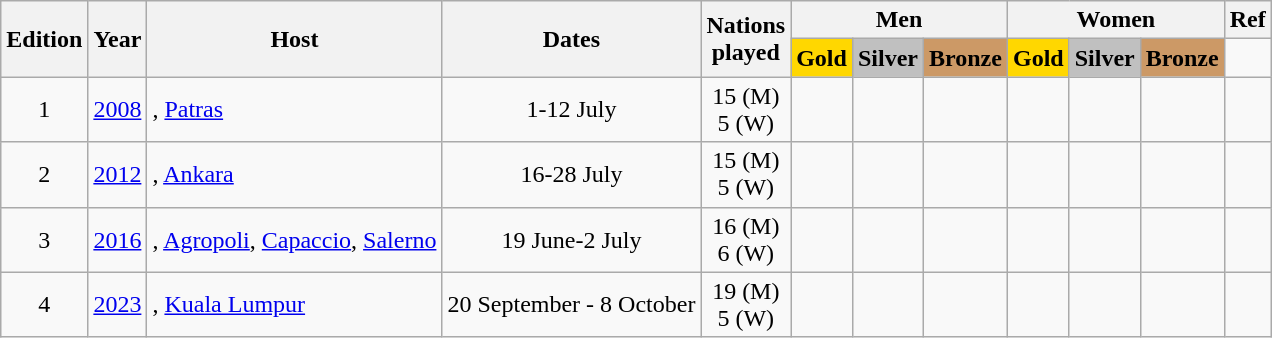<table class=wikitable>
<tr>
<th rowspan=2>Edition</th>
<th rowspan=2>Year</th>
<th rowspan=2>Host</th>
<th rowspan=2>Dates</th>
<th rowspan=2>Nations<br>played</th>
<th colspan=3>Men</th>
<th colspan=3>Women</th>
<th roespan=2>Ref</th>
</tr>
<tr>
<td bgcolor="gold"><strong>Gold</strong></td>
<td bgcolor="silver"><strong>Silver</strong></td>
<td bgcolor="cc9966"><strong>Bronze</strong></td>
<td bgcolor="gold"><strong>Gold</strong></td>
<td bgcolor="silver"><strong>Silver</strong></td>
<td bgcolor="cc9966"><strong>Bronze</strong></td>
</tr>
<tr align=center>
<td>1</td>
<td><a href='#'>2008</a></td>
<td align=left>, <a href='#'>Patras</a></td>
<td>1-12 July</td>
<td>15 (M)<br>5 (W)</td>
<td></td>
<td></td>
<td></td>
<td></td>
<td></td>
<td></td>
<td></td>
</tr>
<tr align=center>
<td>2</td>
<td><a href='#'>2012</a></td>
<td align=left>, <a href='#'>Ankara</a></td>
<td>16-28 July</td>
<td>15 (M)<br>5 (W)</td>
<td></td>
<td></td>
<td></td>
<td></td>
<td></td>
<td></td>
<td></td>
</tr>
<tr align=center>
<td>3</td>
<td><a href='#'>2016</a></td>
<td align=left>, <a href='#'>Agropoli</a>, <a href='#'>Capaccio</a>, <a href='#'>Salerno</a></td>
<td>19 June-2 July</td>
<td>16 (M)<br>6 (W)</td>
<td></td>
<td></td>
<td></td>
<td></td>
<td></td>
<td></td>
<td></td>
</tr>
<tr align=center>
<td>4</td>
<td><a href='#'>2023</a></td>
<td align=left>, <a href='#'>Kuala Lumpur</a></td>
<td>20 September - 8 October</td>
<td>19 (M)<br>5 (W)</td>
<td></td>
<td></td>
<td></td>
<td></td>
<td></td>
<td></td>
<td></td>
</tr>
</table>
